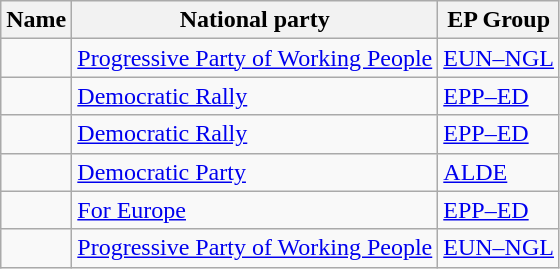<table class="sortable wikitable">
<tr>
<th>Name</th>
<th>National party</th>
<th>EP Group</th>
</tr>
<tr>
<td></td>
<td> <a href='#'>Progressive Party of Working People</a></td>
<td> <a href='#'>EUN–NGL</a></td>
</tr>
<tr>
<td></td>
<td> <a href='#'>Democratic Rally</a></td>
<td> <a href='#'>EPP–ED</a></td>
</tr>
<tr>
<td></td>
<td> <a href='#'>Democratic Rally</a></td>
<td> <a href='#'>EPP–ED</a></td>
</tr>
<tr>
<td></td>
<td> <a href='#'>Democratic Party</a></td>
<td> <a href='#'>ALDE</a></td>
</tr>
<tr>
<td></td>
<td> <a href='#'>For Europe</a></td>
<td> <a href='#'>EPP–ED</a></td>
</tr>
<tr>
<td></td>
<td> <a href='#'>Progressive Party of Working People</a></td>
<td> <a href='#'>EUN–NGL</a></td>
</tr>
</table>
